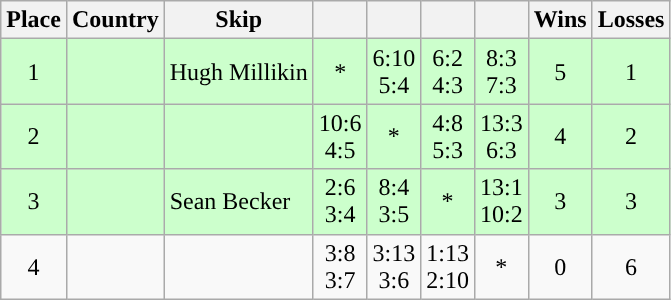<table class="wikitable" style="text-align:center;">
<tr>
<th>Place</th>
<th>Country</th>
<th>Skip</th>
<th width="25"></th>
<th width="25"></th>
<th width="25"></th>
<th width="25"></th>
<th>Wins</th>
<th>Losses</th>
</tr>
<tr bgcolor=#ccffcc>
<td>1</td>
<td align=left></td>
<td align=left>Hugh Millikin</td>
<td>*</td>
<td>6:10<br> 5:4</td>
<td>6:2<br> 4:3</td>
<td>8:3<br> 7:3</td>
<td>5</td>
<td>1</td>
</tr>
<tr bgcolor=#ccffcc>
<td>2</td>
<td align=left></td>
<td align=left></td>
<td>10:6<br> 4:5</td>
<td>*</td>
<td>4:8<br> 5:3</td>
<td>13:3<br> 6:3</td>
<td>4</td>
<td>2</td>
</tr>
<tr bgcolor=#ccffcc>
<td>3</td>
<td align=left></td>
<td align=left>Sean Becker</td>
<td>2:6<br> 3:4</td>
<td>8:4<br> 3:5</td>
<td>*</td>
<td>13:1<br>10:2</td>
<td>3</td>
<td>3</td>
</tr>
<tr>
<td>4</td>
<td align=left></td>
<td align=left></td>
<td>3:8<br> 3:7</td>
<td>3:13<br> 3:6</td>
<td>1:13<br>2:10</td>
<td>*</td>
<td>0</td>
<td>6</td>
</tr>
</table>
